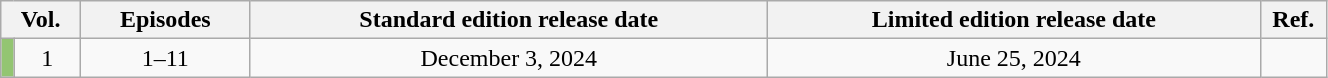<table class="wikitable" style="text-align: center; width: 70%;">
<tr>
<th colspan="2">Vol.</th>
<th>Episodes</th>
<th>Standard edition release date</th>
<th>Limited edition release date</th>
<th width="5%">Ref.</th>
</tr>
<tr>
<td width="1%" style="background: #93C572;"></td>
<td>1</td>
<td>1–11</td>
<td>December 3, 2024</td>
<td>June 25, 2024</td>
<td></td>
</tr>
</table>
